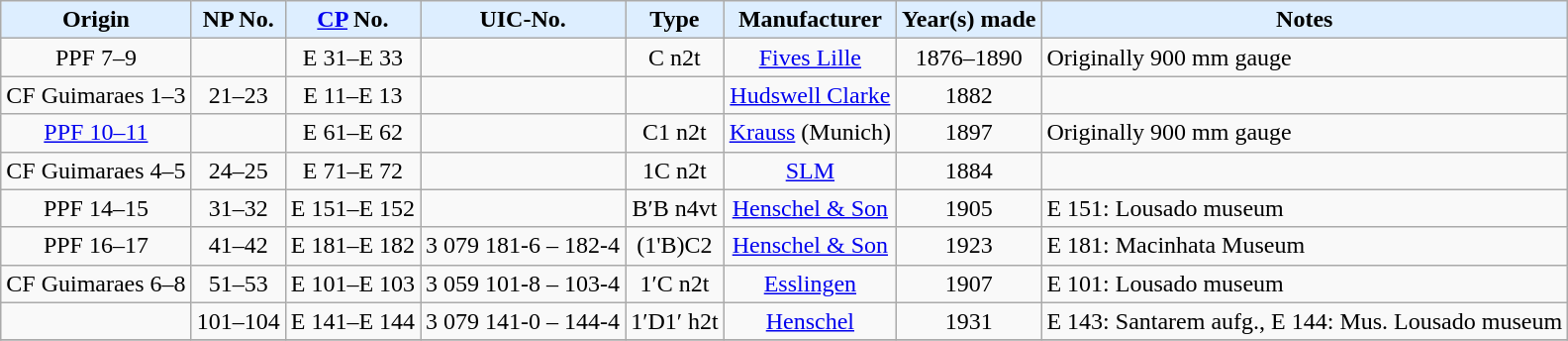<table class="wikitable" style=text-align:center;>
<tr>
<th style=background-color:#def;>Origin</th>
<th style=background-color:#def;>NP No.</th>
<th style=background-color:#def;><a href='#'>CP</a> No.</th>
<th style=background-color:#def;>UIC-No.</th>
<th style=background-color:#def;>Type</th>
<th style=background-color:#def;>Manufacturer</th>
<th style=background-color:#def;>Year(s) made</th>
<th style=background-color:#def;>Notes</th>
</tr>
<tr>
<td>PPF 7–9</td>
<td></td>
<td>E 31–E 33</td>
<td></td>
<td>C n2t</td>
<td><a href='#'>Fives Lille</a></td>
<td>1876–1890</td>
<td align=left>Originally 900 mm gauge</td>
</tr>
<tr>
<td>CF Guimaraes 1–3</td>
<td>21–23</td>
<td>E 11–E 13</td>
<td></td>
<td></td>
<td><a href='#'>Hudswell Clarke</a></td>
<td>1882</td>
<td align=left></td>
</tr>
<tr>
<td><a href='#'>PPF 10–11</a></td>
<td></td>
<td>E 61–E 62</td>
<td></td>
<td>C1 n2t</td>
<td><a href='#'>Krauss</a> (Munich)</td>
<td>1897</td>
<td align=left>Originally 900 mm gauge</td>
</tr>
<tr>
<td>CF Guimaraes 4–5</td>
<td>24–25</td>
<td>E 71–E 72</td>
<td></td>
<td>1C n2t</td>
<td><a href='#'>SLM</a></td>
<td>1884</td>
<td align=left></td>
</tr>
<tr>
<td>PPF 14–15</td>
<td>31–32</td>
<td>E 151–E 152</td>
<td></td>
<td>B′B n4vt</td>
<td><a href='#'>Henschel & Son</a></td>
<td>1905</td>
<td align=left>E 151: Lousado museum</td>
</tr>
<tr>
<td>PPF 16–17</td>
<td>41–42</td>
<td>E 181–E 182</td>
<td>3 079 181-6 – 182-4</td>
<td>(1'B)C2</td>
<td><a href='#'>Henschel & Son</a></td>
<td>1923</td>
<td align=left>E 181: Macinhata Museum</td>
</tr>
<tr>
<td>CF Guimaraes 6–8</td>
<td>51–53</td>
<td>E 101–E 103</td>
<td>3 059 101-8 – 103-4</td>
<td>1′C n2t</td>
<td><a href='#'>Esslingen</a></td>
<td>1907</td>
<td align=left>E 101: Lousado museum</td>
</tr>
<tr>
<td></td>
<td>101–104</td>
<td>E 141–E 144</td>
<td>3 079 141-0 – 144-4</td>
<td>1′D1′ h2t</td>
<td><a href='#'>Henschel</a></td>
<td>1931</td>
<td align=left>E 143: Santarem aufg., E 144: Mus. Lousado museum</td>
</tr>
<tr>
</tr>
</table>
